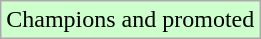<table class="wikitable">
<tr style="width:10px;background:#cfc">
<td>Champions and promoted</td>
</tr>
</table>
